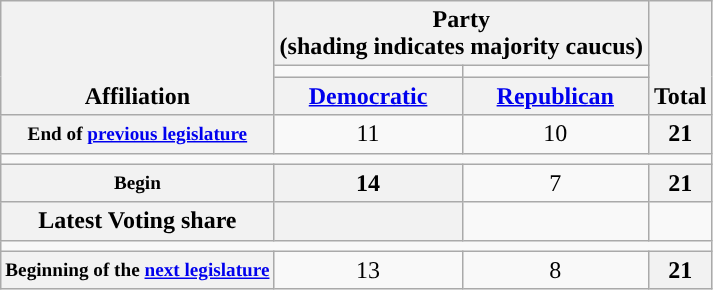<table class="wikitable" style="text-align:center">
<tr style="vertical-align:bottom;";">
<th rowspan=3>Affiliation</th>
<th colspan=2>Party<div>(shading indicates majority caucus)</div></th>
<th rowspan=3>Total</th>
</tr>
<tr style="height:5px">
<td style="background-color:"></td>
<td style="background-color:"></td>
</tr>
<tr>
<th><a href='#'>Democratic</a></th>
<th><a href='#'>Republican</a></th>
</tr>
<tr>
<th style="font-size:80%">End of <a href='#'>previous legislature</a></th>
<td>11</td>
<td>10</td>
<th>21</th>
</tr>
<tr>
<td colspan=7></td>
</tr>
<tr>
<th style="font-size:80%">Begin</th>
<th>14</th>
<td>7</td>
<th>21</th>
</tr>
<tr>
<th>Latest Voting share</th>
<th></th>
<td></td>
<td></td>
</tr>
<tr>
<td colspan=7></td>
</tr>
<tr>
<th style="font-size:80%">Beginning of the <a href='#'>next legislature</a></th>
<td>13</td>
<td>8</td>
<th>21</th>
</tr>
</table>
